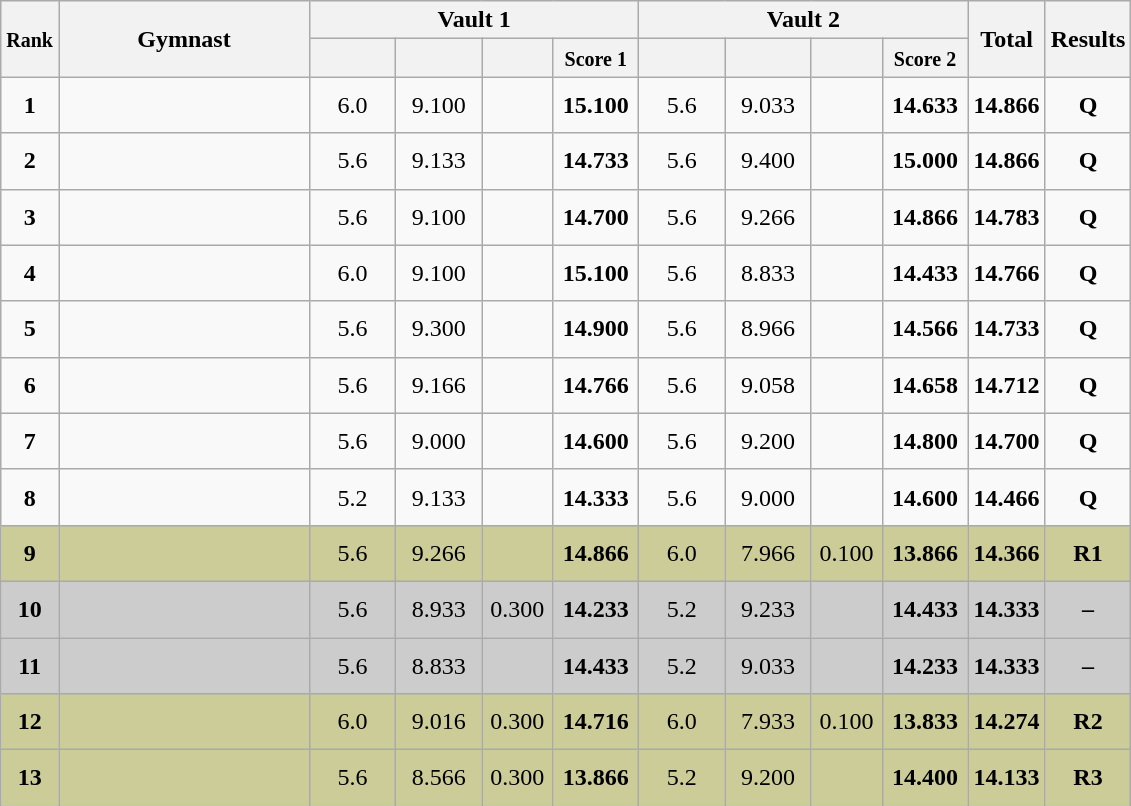<table style="text-align:center;" class="wikitable sortable">
<tr>
<th style="width:15px;" rowspan="2"><small>Rank</small></th>
<th style="width:160px;" rowspan="2">Gymnast</th>
<th colspan="4">Vault 1</th>
<th colspan="4">Vault 2</th>
<th style="width:40px;" rowspan="2">Total</th>
<th style="width:40px;" rowspan="2">Results</th>
</tr>
<tr>
<th style="width:50px;"><small></small></th>
<th style="width:50px;"><small></small></th>
<th style="width:40px;"><small></small></th>
<th style="width:50px;"><small>Score 1</small></th>
<th style="width:50px;"><small></small></th>
<th style="width:50px;"><small></small></th>
<th style="width:40px;"><small></small></th>
<th style="width:50px;"><small>Score 2</small></th>
</tr>
<tr>
<td scope="row" style="text-align:center"><strong>1</strong></td>
<td style="height:30px; text-align:left;"></td>
<td>6.0</td>
<td>9.100</td>
<td></td>
<td><strong>15.100</strong></td>
<td>5.6</td>
<td>9.033</td>
<td></td>
<td><strong>14.633</strong></td>
<td><strong>14.866</strong></td>
<td><strong>Q</strong></td>
</tr>
<tr>
<td scope="row" style="text-align:center"><strong>2</strong></td>
<td style="height:30px; text-align:left;"></td>
<td>5.6</td>
<td>9.133</td>
<td></td>
<td><strong>14.733</strong></td>
<td>5.6</td>
<td>9.400</td>
<td></td>
<td><strong>15.000</strong></td>
<td><strong>14.866</strong></td>
<td><strong>Q</strong></td>
</tr>
<tr>
<td scope="row" style="text-align:center"><strong>3</strong></td>
<td style="height:30px; text-align:left;"></td>
<td>5.6</td>
<td>9.100</td>
<td></td>
<td><strong>14.700</strong></td>
<td>5.6</td>
<td>9.266</td>
<td></td>
<td><strong>14.866</strong></td>
<td><strong>14.783</strong></td>
<td><strong>Q</strong></td>
</tr>
<tr>
<td scope="row" style="text-align:center"><strong>4</strong></td>
<td style="height:30px; text-align:left;"></td>
<td>6.0</td>
<td>9.100</td>
<td></td>
<td><strong>15.100</strong></td>
<td>5.6</td>
<td>8.833</td>
<td></td>
<td><strong>14.433</strong></td>
<td><strong>14.766</strong></td>
<td><strong>Q</strong></td>
</tr>
<tr>
<td scope="row" style="text-align:center"><strong>5</strong></td>
<td style="height:30px; text-align:left;"></td>
<td>5.6</td>
<td>9.300</td>
<td></td>
<td><strong>14.900</strong></td>
<td>5.6</td>
<td>8.966</td>
<td></td>
<td><strong>14.566</strong></td>
<td><strong>14.733</strong></td>
<td><strong>Q</strong></td>
</tr>
<tr>
<td scope="row" style="text-align:center"><strong>6</strong></td>
<td style="height:30px; text-align:left;"></td>
<td>5.6</td>
<td>9.166</td>
<td></td>
<td><strong>14.766</strong></td>
<td>5.6</td>
<td>9.058</td>
<td></td>
<td><strong>14.658</strong></td>
<td><strong>14.712</strong></td>
<td><strong>Q</strong></td>
</tr>
<tr>
<td scope="row" style="text-align:center"><strong>7</strong></td>
<td style="height:30px; text-align:left;"></td>
<td>5.6</td>
<td>9.000</td>
<td></td>
<td><strong>14.600</strong></td>
<td>5.6</td>
<td>9.200</td>
<td></td>
<td><strong>14.800</strong></td>
<td><strong>14.700</strong></td>
<td><strong>Q</strong></td>
</tr>
<tr>
<td scope="row" style="text-align:center"><strong>8</strong></td>
<td style="height:30px; text-align:left;"></td>
<td>5.2</td>
<td>9.133</td>
<td></td>
<td><strong>14.333</strong></td>
<td>5.6</td>
<td>9.000</td>
<td></td>
<td><strong>14.600</strong></td>
<td><strong>14.466</strong></td>
<td><strong>Q</strong></td>
</tr>
<tr style="background:#cccc99;">
<td scope="row" style="text-align:center"><strong>9</strong></td>
<td style="height:30px; text-align:left;"></td>
<td>5.6</td>
<td>9.266</td>
<td></td>
<td><strong>14.866</strong></td>
<td>6.0</td>
<td>7.966</td>
<td>0.100</td>
<td><strong>13.866</strong></td>
<td><strong>14.366</strong></td>
<td><strong>R1</strong></td>
</tr>
<tr style="background:#cccccc;">
<td scope="row" style="text-align:center"><strong>10</strong></td>
<td style="height:30px; text-align:left;"></td>
<td>5.6</td>
<td>8.933</td>
<td>0.300</td>
<td><strong>14.233</strong></td>
<td>5.2</td>
<td>9.233</td>
<td></td>
<td><strong>14.433</strong></td>
<td><strong>14.333</strong></td>
<td><strong>–</strong></td>
</tr>
<tr style="background:#cccccc;">
<td scope="row" style="text-align:center"><strong>11</strong></td>
<td style="height:30px; text-align:left;"></td>
<td>5.6</td>
<td>8.833</td>
<td></td>
<td><strong>14.433</strong></td>
<td>5.2</td>
<td>9.033</td>
<td></td>
<td><strong>14.233</strong></td>
<td><strong>14.333</strong></td>
<td><strong>–</strong></td>
</tr>
<tr style="background:#cccc99;">
<td scope="row" style="text-align:center"><strong>12</strong></td>
<td style="height:30px; text-align:left;"></td>
<td>6.0</td>
<td>9.016</td>
<td>0.300</td>
<td><strong>14.716</strong></td>
<td>6.0</td>
<td>7.933</td>
<td>0.100</td>
<td><strong>13.833</strong></td>
<td><strong>14.274</strong></td>
<td><strong>R2</strong></td>
</tr>
<tr style="background:#cccc99;">
<td scope="row" style="text-align:center"><strong>13</strong></td>
<td style="height:30px; text-align:left;"></td>
<td>5.6</td>
<td>8.566</td>
<td>0.300</td>
<td><strong>13.866</strong></td>
<td>5.2</td>
<td>9.200</td>
<td></td>
<td><strong>14.400</strong></td>
<td><strong>14.133</strong></td>
<td><strong>R3</strong></td>
</tr>
</table>
